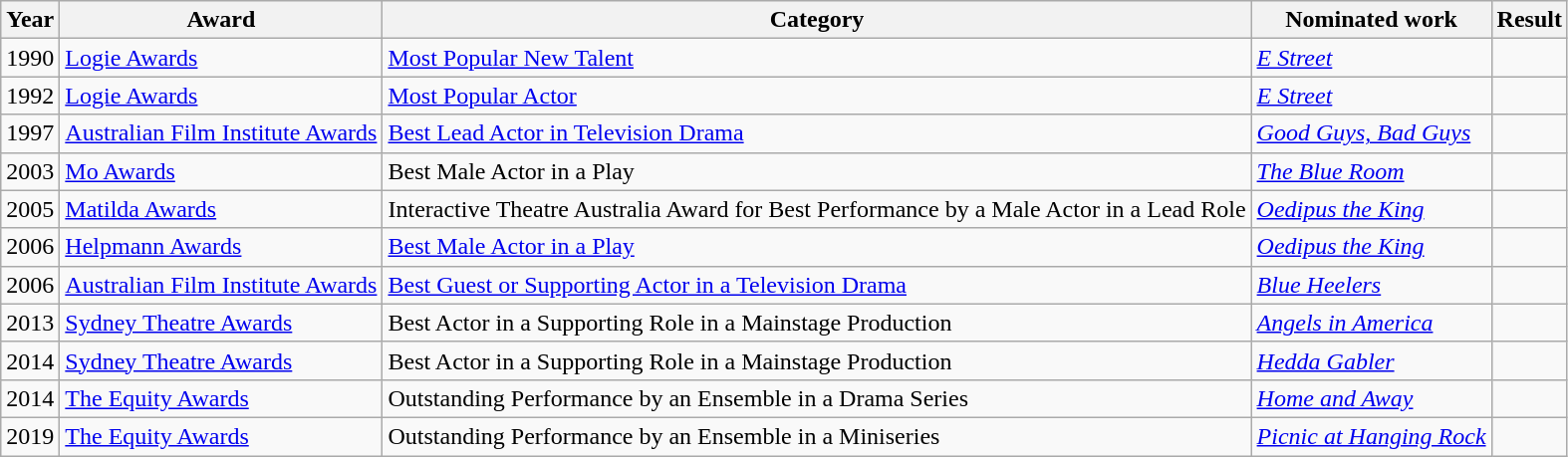<table class="wikitable sortable">
<tr>
<th>Year</th>
<th>Award</th>
<th>Category</th>
<th>Nominated work</th>
<th>Result</th>
</tr>
<tr>
<td>1990</td>
<td><a href='#'>Logie Awards</a></td>
<td><a href='#'>Most Popular New Talent</a></td>
<td><em><a href='#'>E Street</a></em></td>
<td></td>
</tr>
<tr>
<td>1992</td>
<td><a href='#'>Logie Awards</a></td>
<td><a href='#'>Most Popular Actor</a></td>
<td><em><a href='#'>E Street</a></em></td>
<td></td>
</tr>
<tr>
<td>1997</td>
<td><a href='#'>Australian Film Institute Awards</a></td>
<td><a href='#'>Best Lead Actor in Television Drama</a></td>
<td><em><a href='#'>Good Guys, Bad Guys</a></em></td>
<td></td>
</tr>
<tr>
<td>2003</td>
<td><a href='#'>Mo Awards</a></td>
<td>Best Male Actor in a Play</td>
<td><em><a href='#'>The Blue Room</a></em></td>
<td></td>
</tr>
<tr>
<td>2005</td>
<td><a href='#'>Matilda Awards</a></td>
<td>Interactive Theatre Australia Award for Best Performance by a Male Actor in a Lead Role</td>
<td><em><a href='#'>Oedipus the King</a></em></td>
<td></td>
</tr>
<tr>
<td>2006</td>
<td><a href='#'>Helpmann Awards</a></td>
<td><a href='#'>Best Male Actor in a Play</a></td>
<td><em><a href='#'>Oedipus the King</a></em></td>
<td></td>
</tr>
<tr>
<td>2006</td>
<td><a href='#'>Australian Film Institute Awards</a></td>
<td><a href='#'>Best Guest or Supporting Actor in a Television Drama</a></td>
<td><em><a href='#'>Blue Heelers</a></em></td>
<td></td>
</tr>
<tr>
<td>2013</td>
<td><a href='#'>Sydney Theatre Awards</a></td>
<td>Best Actor in a Supporting Role in a Mainstage Production</td>
<td><em><a href='#'>Angels in America</a></em></td>
<td></td>
</tr>
<tr>
<td>2014</td>
<td><a href='#'>Sydney Theatre Awards</a></td>
<td>Best Actor in a Supporting Role in a Mainstage Production</td>
<td><em><a href='#'>Hedda Gabler</a></em></td>
<td></td>
</tr>
<tr>
<td>2014</td>
<td><a href='#'>The Equity Awards</a></td>
<td>Outstanding Performance by an Ensemble in a Drama Series</td>
<td><em><a href='#'>Home and Away</a></em></td>
<td></td>
</tr>
<tr>
<td>2019</td>
<td><a href='#'>The Equity Awards</a></td>
<td>Outstanding Performance by an Ensemble in a Miniseries</td>
<td><em><a href='#'>Picnic at Hanging Rock</a></em></td>
<td></td>
</tr>
</table>
